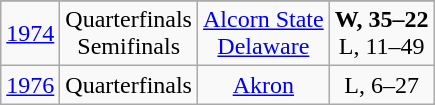<table class="wikitable" style="text-align:center;">
<tr>
</tr>
<tr>
<td><a href='#'>1974</a></td>
<td>Quarterfinals<br>Semifinals</td>
<td><a href='#'>Alcorn State</a><br><a href='#'>Delaware</a></td>
<td><strong>W, 35–22</strong><br>L, 11–49</td>
</tr>
<tr>
<td><a href='#'>1976</a></td>
<td>Quarterfinals</td>
<td><a href='#'>Akron</a></td>
<td>L, 6–27</td>
</tr>
</table>
